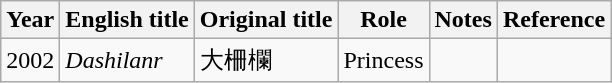<table class="wikitable sortable">
<tr>
<th>Year</th>
<th>English title</th>
<th>Original title</th>
<th>Role</th>
<th class="unsortable">Notes</th>
<th class="unsortable">Reference</th>
</tr>
<tr>
<td>2002</td>
<td><em>Dashilanr</em></td>
<td>大柵欄</td>
<td>Princess</td>
<td></td>
<td></td>
</tr>
</table>
